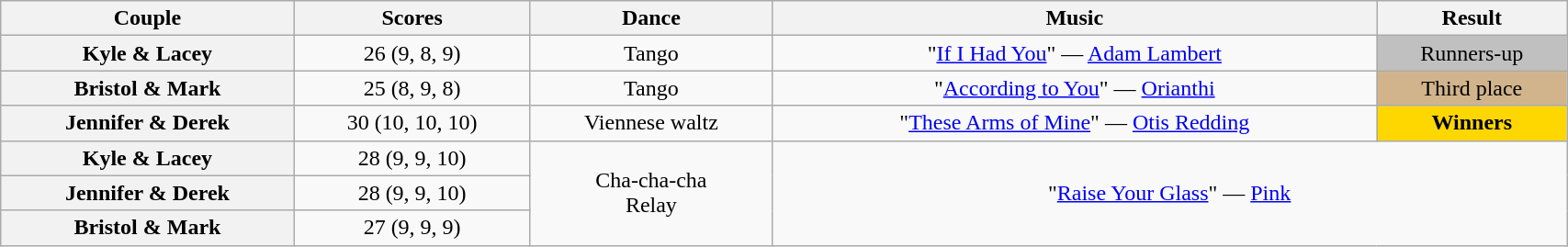<table class="wikitable sortable" style="text-align:center; width:90%">
<tr>
<th scope="col">Couple</th>
<th scope="col">Scores</th>
<th scope="col" class="unsortable">Dance</th>
<th scope="col" class="unsortable">Music</th>
<th scope="col" class="unsortable">Result</th>
</tr>
<tr>
<th scope="row">Kyle & Lacey</th>
<td>26 (9, 8, 9)</td>
<td>Tango</td>
<td>"<a href='#'>If I Had You</a>" — <a href='#'>Adam Lambert</a></td>
<td bgcolor=silver>Runners-up</td>
</tr>
<tr>
<th scope="row">Bristol & Mark</th>
<td>25 (8, 9, 8)</td>
<td>Tango</td>
<td>"<a href='#'>According to You</a>" — <a href='#'>Orianthi</a></td>
<td bgcolor=tan>Third place</td>
</tr>
<tr>
<th scope="row">Jennifer & Derek</th>
<td>30 (10, 10, 10)</td>
<td>Viennese waltz</td>
<td>"<a href='#'>These Arms of Mine</a>" — <a href='#'>Otis Redding</a></td>
<td bgcolor=gold><strong>Winners</strong></td>
</tr>
<tr>
<th scope="row">Kyle & Lacey</th>
<td>28 (9, 9, 10)</td>
<td rowspan="3">Cha-cha-cha<br>Relay</td>
<td colspan="2" rowspan="3">"<a href='#'>Raise Your Glass</a>" — <a href='#'>Pink</a></td>
</tr>
<tr>
<th scope="row">Jennifer & Derek</th>
<td>28 (9, 9, 10)</td>
</tr>
<tr>
<th scope="row">Bristol & Mark</th>
<td>27 (9, 9, 9)</td>
</tr>
</table>
